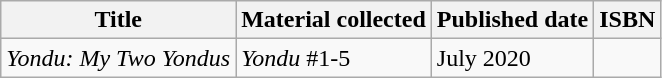<table class="wikitable">
<tr>
<th>Title</th>
<th>Material collected</th>
<th>Published date</th>
<th>ISBN</th>
</tr>
<tr>
<td><em>Yondu: My Two Yondus</em></td>
<td><em>Yondu</em> #1-5</td>
<td>July 2020</td>
<td></td>
</tr>
</table>
